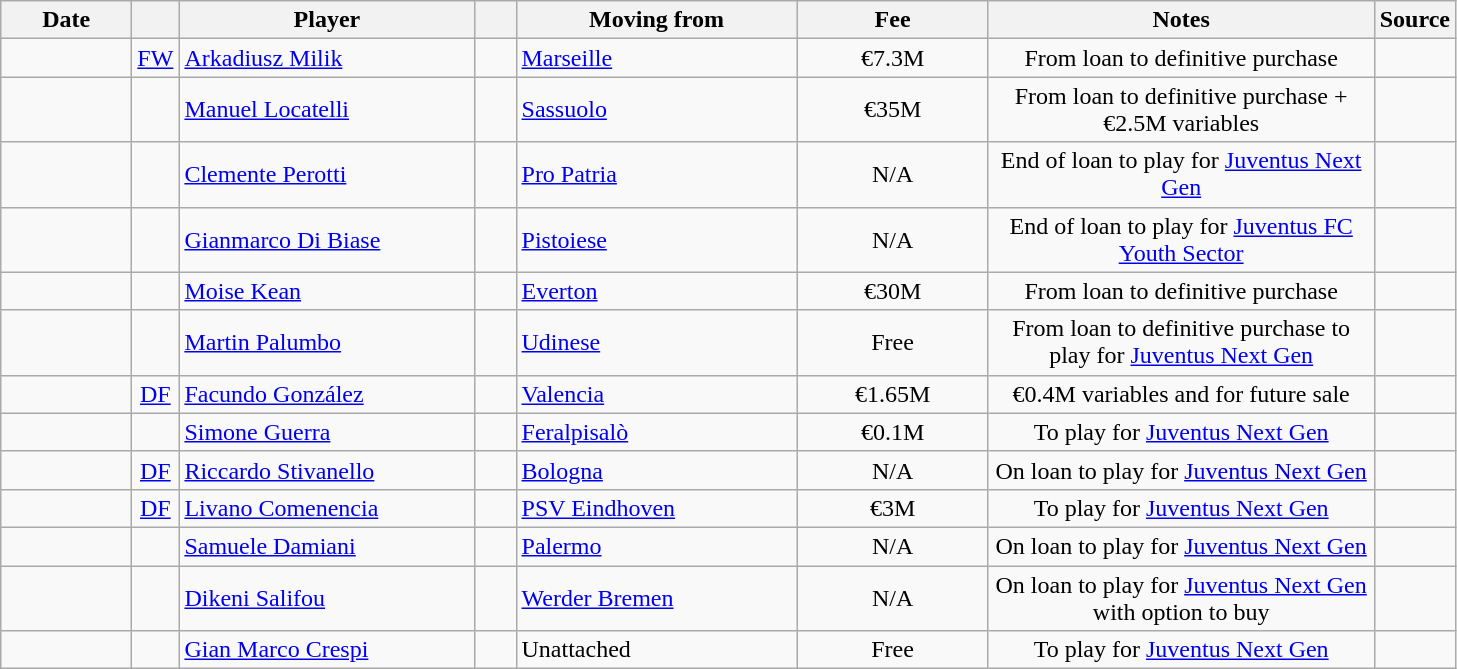<table class="wikitable sortable">
<tr>
<th style="width:80px;">Date</th>
<th style="width:20px;"></th>
<th style="width:190px;">Player</th>
<th style="width:20px;"></th>
<th style="width:180px;">Moving from</th>
<th style="width:120px;" class="unsortable">Fee</th>
<th style="width:250px;" class="unsortable">Notes</th>
<th style="width:20px;">Source</th>
</tr>
<tr>
<td></td>
<td align="center"><a href='#'>FW</a></td>
<td> <a href='#'>Arkadiusz Milik</a></td>
<td align="center"></td>
<td> <a href='#'>Marseille</a></td>
<td align="center">€7.3M</td>
<td align="center">From loan to definitive purchase</td>
<td></td>
</tr>
<tr>
<td></td>
<td align=center></td>
<td> <a href='#'>Manuel Locatelli</a></td>
<td align=center></td>
<td align=left> <a href='#'>Sassuolo</a></td>
<td align="center">€35M</td>
<td align=center>From loan to definitive purchase + €2.5M variables</td>
<td></td>
</tr>
<tr>
<td></td>
<td align="center"></td>
<td> <a href='#'>Clemente Perotti</a></td>
<td align="center"></td>
<td> <a href='#'>Pro Patria</a></td>
<td align="center">N/A</td>
<td align="center">End of loan to play for <a href='#'>Juventus Next Gen</a></td>
<td></td>
</tr>
<tr>
<td></td>
<td align="center"></td>
<td> <a href='#'>Gianmarco Di Biase</a></td>
<td align="center"></td>
<td> <a href='#'>Pistoiese</a></td>
<td align="center">N/A</td>
<td align="center">End of loan to play for <a href='#'>Juventus FC Youth Sector</a></td>
<td></td>
</tr>
<tr>
<td></td>
<td align=center></td>
<td> <a href='#'>Moise Kean</a></td>
<td align="center"></td>
<td align=left> <a href='#'>Everton</a></td>
<td align="center">€30M</td>
<td align=center>From loan to definitive purchase</td>
<td></td>
</tr>
<tr>
<td></td>
<td align=center></td>
<td> <a href='#'>Martin Palumbo</a></td>
<td align=center></td>
<td align=left> <a href='#'>Udinese</a></td>
<td align="center">Free</td>
<td align=center>From loan to definitive purchase to play for <a href='#'>Juventus Next Gen</a></td>
<td></td>
</tr>
<tr>
<td></td>
<td align="center"><a href='#'>DF</a></td>
<td> <a href='#'>Facundo González</a></td>
<td align="center"></td>
<td> <a href='#'>Valencia</a></td>
<td align="center">€1.65M</td>
<td align="center">€0.4M variables and for future sale</td>
<td></td>
</tr>
<tr>
<td></td>
<td align="center"></td>
<td> <a href='#'>Simone Guerra</a></td>
<td align="center"></td>
<td> <a href='#'>Feralpisalò</a></td>
<td align="center">€0.1M</td>
<td align="center">To play for <a href='#'>Juventus Next Gen</a></td>
<td></td>
</tr>
<tr>
<td></td>
<td align="center"><a href='#'>DF</a></td>
<td> <a href='#'>Riccardo Stivanello</a></td>
<td align="center"></td>
<td> <a href='#'>Bologna</a></td>
<td align="center">N/A</td>
<td align="center">On loan to play for <a href='#'>Juventus Next Gen</a></td>
<td></td>
</tr>
<tr>
<td></td>
<td align="center"><a href='#'>DF</a></td>
<td> <a href='#'>Livano Comenencia</a></td>
<td align="center"></td>
<td> <a href='#'>PSV Eindhoven</a></td>
<td align="center">€3M</td>
<td align="center">To play for <a href='#'>Juventus Next Gen</a></td>
<td></td>
</tr>
<tr>
<td></td>
<td align="center"></td>
<td> <a href='#'>Samuele Damiani</a></td>
<td align="center"></td>
<td> <a href='#'>Palermo</a></td>
<td align="center">N/A</td>
<td align="center">On loan to play for <a href='#'>Juventus Next Gen</a></td>
<td></td>
</tr>
<tr>
<td></td>
<td align="center"></td>
<td> <a href='#'>Dikeni Salifou</a></td>
<td align="center"></td>
<td> <a href='#'>Werder Bremen</a></td>
<td align="center">N/A</td>
<td align="center">On loan to play for <a href='#'>Juventus Next Gen</a> with option to buy</td>
<td></td>
</tr>
<tr>
<td></td>
<td align="center"></td>
<td> <a href='#'>Gian Marco Crespi</a></td>
<td align="center"></td>
<td>Unattached</td>
<td align="center">Free</td>
<td align="center">To play for <a href='#'>Juventus Next Gen</a></td>
<td></td>
</tr>
</table>
